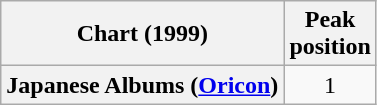<table class="wikitable sortable plainrowheaders">
<tr>
<th scope="col">Chart (1999)</th>
<th scope="col">Peak<br>position</th>
</tr>
<tr>
<th scope="row">Japanese Albums (<a href='#'>Oricon</a>)</th>
<td align="center">1</td>
</tr>
</table>
